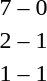<table style="text-align:center">
<tr>
<th width=200></th>
<th width=100></th>
<th width=200></th>
</tr>
<tr>
<td align=right><strong></strong></td>
<td>7 – 0</td>
<td align=left></td>
</tr>
<tr>
<td align=right><strong></strong></td>
<td>2 – 1</td>
<td align=left></td>
</tr>
<tr>
<td align=right><strong></strong></td>
<td>1 – 1</td>
<td align=left><strong></strong></td>
</tr>
</table>
